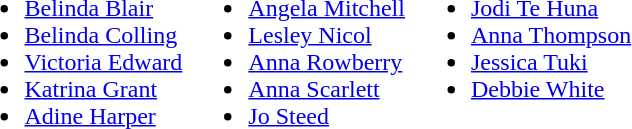<table>
<tr style="vertical-align:top">
<td><br><ul><li><a href='#'>Belinda Blair</a></li><li><a href='#'>Belinda Colling</a></li><li><a href='#'>Victoria Edward</a></li><li><a href='#'>Katrina Grant</a></li><li><a href='#'>Adine Harper</a></li></ul></td>
<td><br><ul><li><a href='#'>Angela Mitchell</a></li><li><a href='#'>Lesley Nicol</a></li><li><a href='#'>Anna Rowberry</a></li><li><a href='#'>Anna Scarlett</a></li><li><a href='#'>Jo Steed</a></li></ul></td>
<td><br><ul><li><a href='#'>Jodi Te Huna</a></li><li><a href='#'>Anna Thompson</a></li><li><a href='#'>Jessica Tuki</a></li><li><a href='#'>Debbie White</a></li></ul></td>
</tr>
</table>
